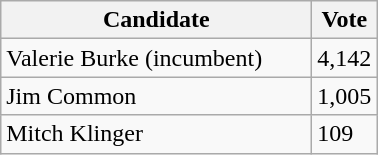<table class="wikitable">
<tr>
<th bgcolor="#DDDDFF" width="200px">Candidate</th>
<th bgcolor="#DDDDFF">Vote</th>
</tr>
<tr>
<td>Valerie Burke (incumbent)</td>
<td>4,142</td>
</tr>
<tr>
<td>Jim Common</td>
<td>1,005</td>
</tr>
<tr>
<td>Mitch Klinger</td>
<td>109</td>
</tr>
</table>
